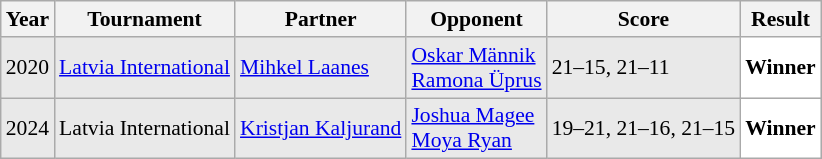<table class="sortable wikitable" style="font-size: 90%;">
<tr>
<th>Year</th>
<th>Tournament</th>
<th>Partner</th>
<th>Opponent</th>
<th>Score</th>
<th>Result</th>
</tr>
<tr style="background:#E9E9E9">
<td align="center">2020</td>
<td align="left"><a href='#'>Latvia International</a></td>
<td align="left"> <a href='#'>Mihkel Laanes</a></td>
<td align="left"> <a href='#'>Oskar Männik</a><br> <a href='#'>Ramona Üprus</a></td>
<td align="left">21–15, 21–11</td>
<td style="text-align:left; background:white"> <strong>Winner</strong></td>
</tr>
<tr style="background:#E9E9E9">
<td align="center">2024</td>
<td align="left">Latvia International</td>
<td align="left"> <a href='#'>Kristjan Kaljurand</a></td>
<td align="left"> <a href='#'>Joshua Magee</a><br> <a href='#'>Moya Ryan</a></td>
<td align="left">19–21, 21–16, 21–15</td>
<td style="text-align:left; background:white"> <strong>Winner</strong></td>
</tr>
</table>
